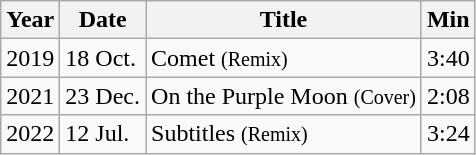<table class="wikitable tiles">
<tr>
<th>Year</th>
<th>Date</th>
<th>Title</th>
<th>Min</th>
</tr>
<tr>
<td>2019</td>
<td>18 Oct.</td>
<td>Comet <small>(Remix)</small></td>
<td>3:40</td>
</tr>
<tr>
<td>2021</td>
<td>23 Dec.</td>
<td>On the Purple Moon <small>(Cover)</small></td>
<td>2:08</td>
</tr>
<tr>
<td>2022</td>
<td>12 Jul.</td>
<td>Subtitles <small>(Remix)</small></td>
<td>3:24</td>
</tr>
</table>
